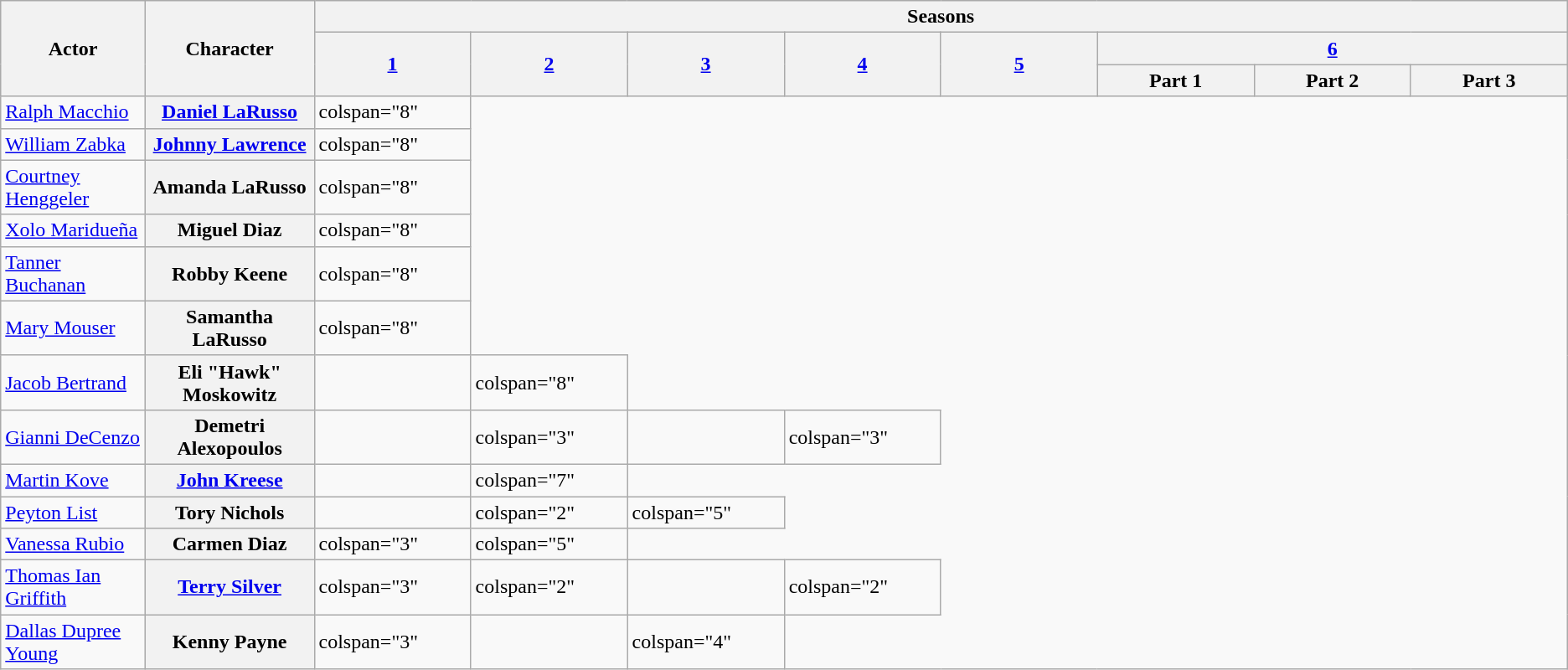<table class="wikitable plainrowheaders" style="text-align:left;">
<tr>
<th rowspan="3" scope="col">Actor</th>
<th rowspan="3" scope="col">Character</th>
<th scope="col" colspan="8">Seasons</th>
</tr>
<tr>
<th width="10%" rowspan="2"><a href='#'>1</a></th>
<th width="10%" rowspan="2"><a href='#'>2</a></th>
<th width="10%" rowspan="2"><a href='#'>3</a></th>
<th width="10%" rowspan="2"><a href='#'>4</a></th>
<th width="10%" rowspan="2"><a href='#'>5</a></th>
<th width="20%" colspan="3"><a href='#'>6</a></th>
</tr>
<tr>
<th width="10%">Part 1</th>
<th width="10%">Part 2</th>
<th width="10%">Part 3</th>
</tr>
<tr>
<td><a href='#'>Ralph Macchio</a></td>
<th scope="row"><a href='#'>Daniel LaRusso</a></th>
<td>colspan="8" </td>
</tr>
<tr>
<td><a href='#'>William Zabka</a></td>
<th scope="row"><a href='#'>Johnny Lawrence</a></th>
<td>colspan="8" </td>
</tr>
<tr>
<td><a href='#'>Courtney Henggeler</a></td>
<th scope="row">Amanda LaRusso</th>
<td>colspan="8" </td>
</tr>
<tr>
<td><a href='#'>Xolo Maridueña</a></td>
<th scope="row">Miguel Diaz</th>
<td>colspan="8" </td>
</tr>
<tr>
<td><a href='#'>Tanner Buchanan</a></td>
<th scope="row">Robby Keene</th>
<td>colspan="8" </td>
</tr>
<tr>
<td><a href='#'>Mary Mouser</a></td>
<th scope="row">Samantha LaRusso</th>
<td>colspan="8" </td>
</tr>
<tr>
<td><a href='#'>Jacob Bertrand</a></td>
<th scope="row">Eli "Hawk" Moskowitz</th>
<td></td>
<td>colspan="8" </td>
</tr>
<tr>
<td><a href='#'>Gianni DeCenzo</a></td>
<th scope="row">Demetri Alexopoulos</th>
<td></td>
<td>colspan="3" </td>
<td></td>
<td>colspan="3" </td>
</tr>
<tr>
<td><a href='#'>Martin Kove</a></td>
<th scope="row"><a href='#'>John Kreese</a></th>
<td></td>
<td>colspan="7" </td>
</tr>
<tr>
<td><a href='#'>Peyton List</a></td>
<th scope="row">Tory Nichols</th>
<td></td>
<td>colspan="2" </td>
<td>colspan="5" </td>
</tr>
<tr>
<td><a href='#'>Vanessa Rubio</a></td>
<th scope="row">Carmen Diaz</th>
<td>colspan="3" </td>
<td>colspan="5" </td>
</tr>
<tr>
<td><a href='#'>Thomas Ian Griffith</a></td>
<th scope="row"><a href='#'>Terry Silver</a></th>
<td>colspan="3" </td>
<td>colspan="2" </td>
<td></td>
<td>colspan="2" </td>
</tr>
<tr>
<td><a href='#'>Dallas Dupree Young</a></td>
<th scope="row">Kenny Payne</th>
<td>colspan="3" </td>
<td></td>
<td>colspan="4" <br></td>
</tr>
</table>
